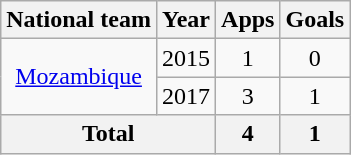<table class="wikitable" style="text-align:center">
<tr>
<th>National team</th>
<th>Year</th>
<th>Apps</th>
<th>Goals</th>
</tr>
<tr>
<td rowspan="2"><a href='#'>Mozambique</a></td>
<td>2015</td>
<td>1</td>
<td>0</td>
</tr>
<tr>
<td>2017</td>
<td>3</td>
<td>1</td>
</tr>
<tr>
<th colspan=2>Total</th>
<th>4</th>
<th>1</th>
</tr>
</table>
